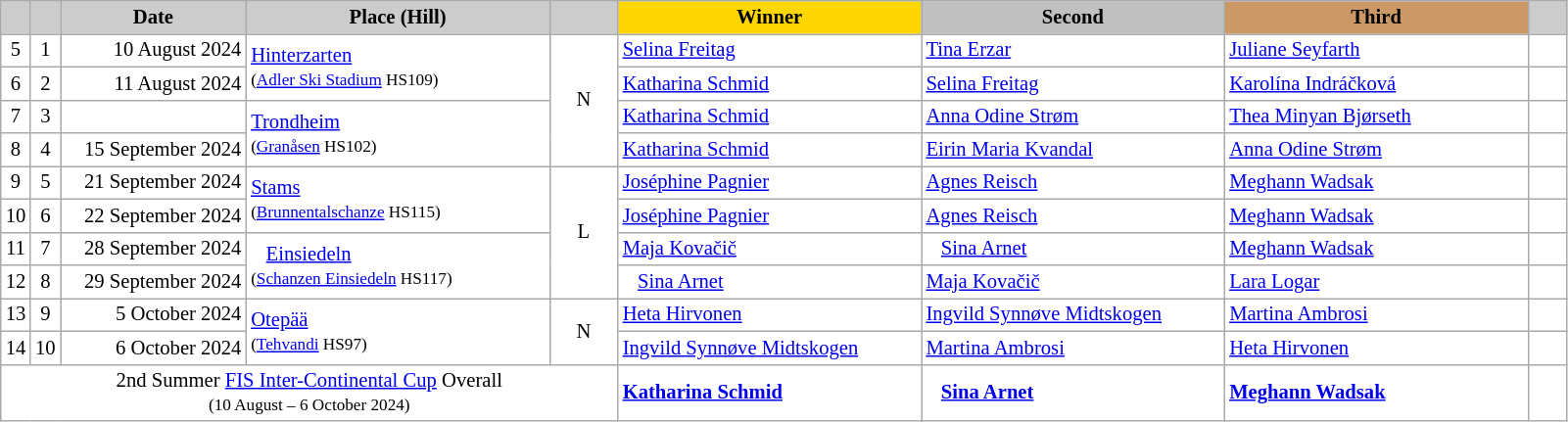<table class="wikitable plainrowheaders" style="background:#fff; font-size:86%; line-height:16px; border:grey solid 1px; border-collapse:collapse;">
<tr>
<th scope="col" style="background:#ccc; width=30 px;"></th>
<th scope="col" style="background:#ccc; width=30 px;"></th>
<th scope="col" style="background:#ccc; width:120px;">Date</th>
<th scope="col" style="background:#ccc; width:200px;">Place (Hill)</th>
<th scope="col" style="background:#ccc; width:40px;"></th>
<th scope="col" style="background:gold; width:200px;">Winner</th>
<th scope="col" style="background:silver; width:200px;">Second</th>
<th scope="col" style="background:#c96; width:200px;">Third</th>
<th scope="col" style="background:#ccc; width:20px;"></th>
</tr>
<tr>
<td align="center">5</td>
<td align="center">1</td>
<td align="right">10 August 2024</td>
<td rowspan="2"> <a href='#'>Hinterzarten</a><br><small>(<a href='#'>Adler Ski Stadium</a> HS109)</small></td>
<td rowspan="4" align="center">N</td>
<td> <a href='#'>Selina Freitag</a></td>
<td> <a href='#'>Tina Erzar</a></td>
<td> <a href='#'>Juliane Seyfarth</a></td>
<td></td>
</tr>
<tr>
<td align="center">6</td>
<td align="center">2</td>
<td align="right">11 August 2024</td>
<td> <a href='#'>Katharina Schmid</a></td>
<td> <a href='#'>Selina Freitag</a></td>
<td> <a href='#'>Karolína Indráčková</a></td>
<td></td>
</tr>
<tr>
<td align="center">7</td>
<td align="center">3</td>
<td align="right"></td>
<td rowspan="2"> <a href='#'>Trondheim</a><br><small>(<a href='#'>Granåsen</a> HS102)</small></td>
<td> <a href='#'>Katharina Schmid</a></td>
<td> <a href='#'>Anna Odine Strøm</a></td>
<td> <a href='#'>Thea Minyan Bjørseth</a></td>
<td></td>
</tr>
<tr>
<td align="center">8</td>
<td align="center">4</td>
<td align="right">15 September 2024</td>
<td> <a href='#'>Katharina Schmid</a></td>
<td> <a href='#'>Eirin Maria Kvandal</a></td>
<td> <a href='#'>Anna Odine Strøm</a></td>
<td></td>
</tr>
<tr>
<td align="center">9</td>
<td align="center">5</td>
<td align="right">21 September 2024</td>
<td rowspan="2"> <a href='#'>Stams</a><br><small>(<a href='#'>Brunnentalschanze</a> HS115)</small></td>
<td rowspan="4" align="center">L</td>
<td> <a href='#'>Joséphine Pagnier</a></td>
<td> <a href='#'>Agnes Reisch</a></td>
<td> <a href='#'>Meghann Wadsak</a></td>
<td></td>
</tr>
<tr>
<td align="center">10</td>
<td align="center">6</td>
<td align="right">22 September 2024</td>
<td> <a href='#'>Joséphine Pagnier</a></td>
<td> <a href='#'>Agnes Reisch</a></td>
<td> <a href='#'>Meghann Wadsak</a></td>
<td></td>
</tr>
<tr>
<td align="center">11</td>
<td align="center">7</td>
<td align="right">28 September 2024</td>
<td rowspan="2">   <a href='#'>Einsiedeln</a><br><small>(<a href='#'>Schanzen Einsiedeln</a> HS117)</small></td>
<td> <a href='#'>Maja Kovačič</a></td>
<td>   <a href='#'>Sina Arnet</a></td>
<td> <a href='#'>Meghann Wadsak</a></td>
<td></td>
</tr>
<tr>
<td align="center">12</td>
<td align="center">8</td>
<td align="right">29 September 2024</td>
<td>   <a href='#'>Sina Arnet</a></td>
<td> <a href='#'>Maja Kovačič</a></td>
<td> <a href='#'>Lara Logar</a></td>
<td></td>
</tr>
<tr>
<td align="center">13</td>
<td align="center">9</td>
<td align="right">5 October 2024</td>
<td rowspan="2"> <a href='#'>Otepää</a><br><small>(<a href='#'>Tehvandi</a> HS97)</small></td>
<td rowspan="2" align="center">N</td>
<td> <a href='#'>Heta Hirvonen</a></td>
<td> <a href='#'>Ingvild Synnøve Midtskogen</a></td>
<td> <a href='#'>Martina Ambrosi</a></td>
<td></td>
</tr>
<tr>
<td align="center">14</td>
<td align="center">10</td>
<td align="right">6 October 2024</td>
<td> <a href='#'>Ingvild Synnøve Midtskogen</a></td>
<td> <a href='#'>Martina Ambrosi</a></td>
<td> <a href='#'>Heta Hirvonen</a></td>
<td></td>
</tr>
<tr>
<td colspan="5" align="center">2nd Summer <a href='#'>FIS Inter-Continental Cup</a> Overall<br><small>(10 August – 6 October 2024)</small></td>
<td> <strong><a href='#'>Katharina Schmid</a></strong></td>
<td>   <strong><a href='#'>Sina Arnet</a></strong></td>
<td> <strong><a href='#'>Meghann Wadsak</a></strong></td>
<td></td>
</tr>
</table>
